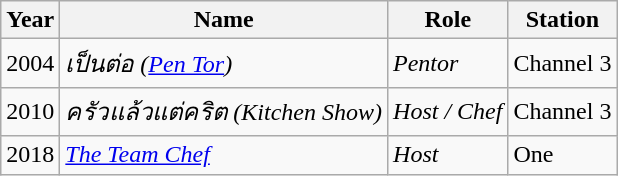<table class="wikitable">
<tr>
<th>Year</th>
<th>Name</th>
<th>Role</th>
<th>Station</th>
</tr>
<tr>
<td rowspan=1>2004</td>
<td><em>เป็นต่อ (<a href='#'>Pen Tor</a>)</em></td>
<td><em> Pentor </em></td>
<td>Channel 3</td>
</tr>
<tr>
<td rowspan=1>2010</td>
<td><em>ครัวแล้วแต่คริต (Kitchen Show)</em></td>
<td><em> Host / Chef </em></td>
<td>Channel 3</td>
</tr>
<tr>
<td>2018</td>
<td><em><a href='#'>The Team Chef</a></em></td>
<td><em> Host </em></td>
<td>One</td>
</tr>
</table>
